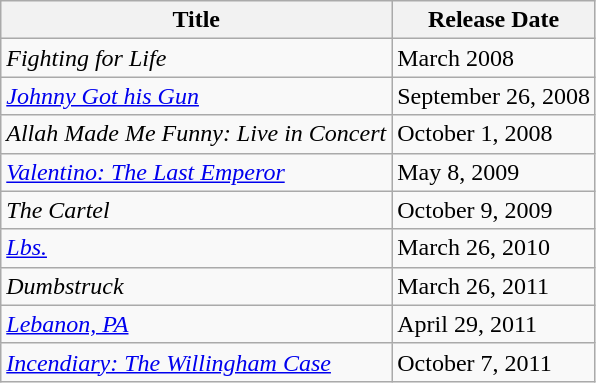<table class="wikitable sortable">
<tr>
<th>Title</th>
<th>Release Date</th>
</tr>
<tr>
<td><em>Fighting for Life</em></td>
<td>March 2008</td>
</tr>
<tr>
<td><em><a href='#'>Johnny Got his Gun</a></em></td>
<td>September 26, 2008</td>
</tr>
<tr>
<td><em>Allah Made Me Funny: Live in Concert</em></td>
<td>October 1, 2008</td>
</tr>
<tr>
<td><em><a href='#'>Valentino: The Last Emperor</a></em></td>
<td>May 8, 2009</td>
</tr>
<tr>
<td><em>The Cartel</em></td>
<td>October 9, 2009</td>
</tr>
<tr>
<td><em><a href='#'>Lbs.</a></em></td>
<td>March 26, 2010</td>
</tr>
<tr>
<td><em>Dumbstruck</em></td>
<td>March 26, 2011</td>
</tr>
<tr>
<td><em><a href='#'>Lebanon, PA</a></em></td>
<td>April 29, 2011</td>
</tr>
<tr>
<td><em><a href='#'>Incendiary: The Willingham Case</a></em></td>
<td>October 7, 2011</td>
</tr>
</table>
